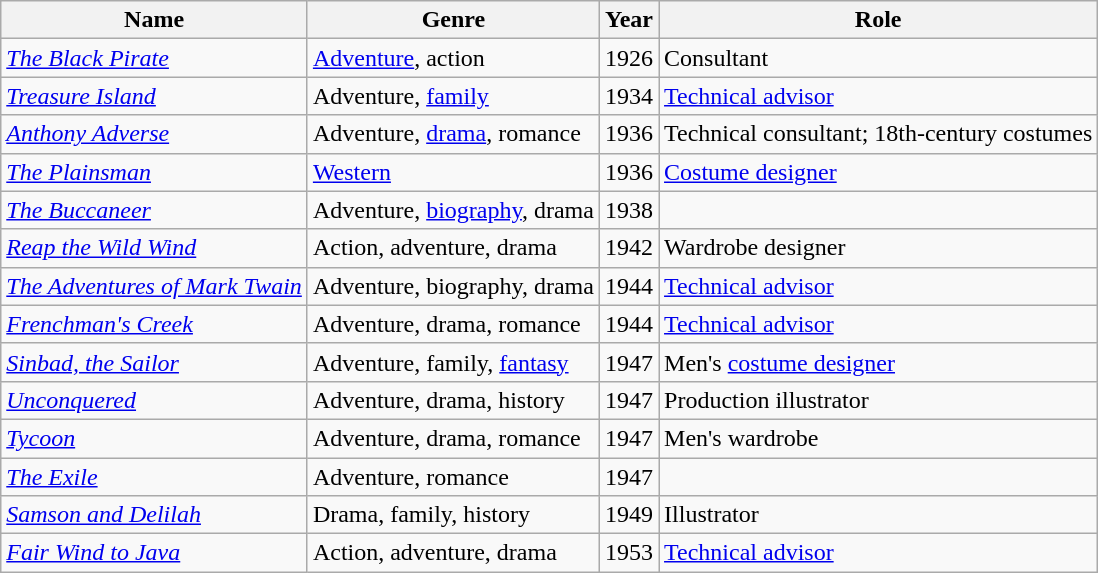<table class="wikitable">
<tr>
<th>Name</th>
<th>Genre</th>
<th>Year</th>
<th>Role</th>
</tr>
<tr>
<td><em><a href='#'>The Black Pirate</a></em></td>
<td><a href='#'>Adventure</a>, action</td>
<td>1926</td>
<td>Consultant</td>
</tr>
<tr>
<td><em><a href='#'>Treasure Island</a></em></td>
<td>Adventure, <a href='#'>family</a></td>
<td>1934</td>
<td><a href='#'>Technical advisor</a></td>
</tr>
<tr>
<td><em><a href='#'>Anthony Adverse</a></em></td>
<td>Adventure, <a href='#'>drama</a>, romance</td>
<td>1936</td>
<td>Technical consultant; 18th-century costumes</td>
</tr>
<tr>
<td><em><a href='#'>The Plainsman</a></em></td>
<td><a href='#'>Western</a></td>
<td>1936</td>
<td><a href='#'>Costume designer</a></td>
</tr>
<tr>
<td><em><a href='#'>The Buccaneer</a></em></td>
<td>Adventure, <a href='#'>biography</a>, drama</td>
<td>1938</td>
<td></td>
</tr>
<tr>
<td><em><a href='#'>Reap the Wild Wind</a></em></td>
<td>Action, adventure, drama</td>
<td>1942</td>
<td>Wardrobe designer</td>
</tr>
<tr>
<td><em><a href='#'>The Adventures of Mark Twain</a></em></td>
<td>Adventure, biography, drama</td>
<td>1944</td>
<td><a href='#'>Technical advisor</a></td>
</tr>
<tr>
<td><em><a href='#'>Frenchman's Creek</a></em></td>
<td>Adventure, drama, romance</td>
<td>1944</td>
<td><a href='#'>Technical advisor</a></td>
</tr>
<tr>
<td><em><a href='#'>Sinbad, the Sailor</a></em></td>
<td>Adventure, family, <a href='#'>fantasy</a></td>
<td>1947</td>
<td>Men's <a href='#'>costume designer</a></td>
</tr>
<tr>
<td><em><a href='#'>Unconquered</a></em></td>
<td>Adventure, drama, history</td>
<td>1947</td>
<td>Production illustrator</td>
</tr>
<tr>
<td><em><a href='#'>Tycoon</a></em></td>
<td>Adventure, drama, romance</td>
<td>1947</td>
<td>Men's wardrobe</td>
</tr>
<tr>
<td><em><a href='#'>The Exile</a></em></td>
<td>Adventure, romance</td>
<td>1947</td>
<td></td>
</tr>
<tr>
<td><em><a href='#'>Samson and Delilah</a></em></td>
<td>Drama, family, history</td>
<td>1949</td>
<td>Illustrator</td>
</tr>
<tr>
<td><em><a href='#'>Fair Wind to Java</a></em></td>
<td>Action, adventure, drama</td>
<td>1953</td>
<td><a href='#'>Technical advisor</a></td>
</tr>
</table>
